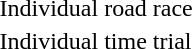<table>
<tr>
<td>Individual road race</td>
<td></td>
<td></td>
<td></td>
</tr>
<tr>
<td>Individual time trial</td>
<td></td>
<td></td>
<td></td>
</tr>
</table>
